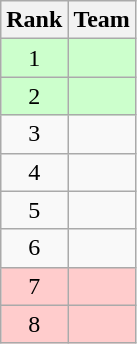<table class=wikitable style="text-align: center;">
<tr>
<th>Rank</th>
<th>Team</th>
</tr>
<tr style="background: #CCFFCC;">
<td>1</td>
<td style="text-align: left;"><strong></strong></td>
</tr>
<tr style="background: #CCFFCC;">
<td>2</td>
<td style="text-align: left;"><strong></strong></td>
</tr>
<tr>
<td>3</td>
<td style="text-align: left;"></td>
</tr>
<tr>
<td>4</td>
<td style="text-align: left;"></td>
</tr>
<tr>
<td>5</td>
<td style="text-align: left;"></td>
</tr>
<tr>
<td>6</td>
<td style="text-align: left;"></td>
</tr>
<tr style="background: #FFCCCC;">
<td>7</td>
<td style="text-align: left;"></td>
</tr>
<tr style="background: #FFCCCC;">
<td>8</td>
<td style="text-align: left;"></td>
</tr>
</table>
